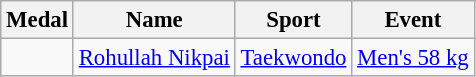<table class="wikitable sortable" style="font-size:95%">
<tr>
<th>Medal</th>
<th>Name</th>
<th>Sport</th>
<th>Event</th>
</tr>
<tr>
<td></td>
<td><a href='#'>Rohullah Nikpai</a></td>
<td><a href='#'>Taekwondo</a></td>
<td><a href='#'>Men's 58 kg</a></td>
</tr>
</table>
